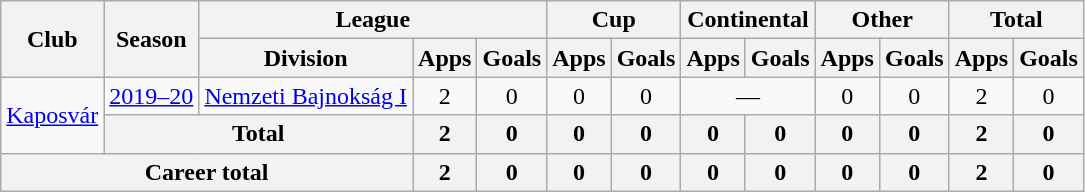<table class="wikitable" style="text-align:center">
<tr>
<th rowspan="2">Club</th>
<th rowspan="2">Season</th>
<th colspan="3">League</th>
<th colspan="2">Cup</th>
<th colspan="2">Continental</th>
<th colspan="2">Other</th>
<th colspan="2">Total</th>
</tr>
<tr>
<th>Division</th>
<th>Apps</th>
<th>Goals</th>
<th>Apps</th>
<th>Goals</th>
<th>Apps</th>
<th>Goals</th>
<th>Apps</th>
<th>Goals</th>
<th>Apps</th>
<th>Goals</th>
</tr>
<tr>
<td rowspan="2"><a href='#'>Kaposvár</a></td>
<td><a href='#'>2019–20</a></td>
<td><a href='#'>Nemzeti Bajnokság I</a></td>
<td>2</td>
<td>0</td>
<td>0</td>
<td>0</td>
<td colspan="2">—</td>
<td>0</td>
<td>0</td>
<td>2</td>
<td>0</td>
</tr>
<tr>
<th colspan="2">Total</th>
<th>2</th>
<th>0</th>
<th>0</th>
<th>0</th>
<th>0</th>
<th>0</th>
<th>0</th>
<th>0</th>
<th>2</th>
<th>0</th>
</tr>
<tr>
<th colspan="3">Career total</th>
<th>2</th>
<th>0</th>
<th>0</th>
<th>0</th>
<th>0</th>
<th>0</th>
<th>0</th>
<th>0</th>
<th>2</th>
<th>0</th>
</tr>
</table>
